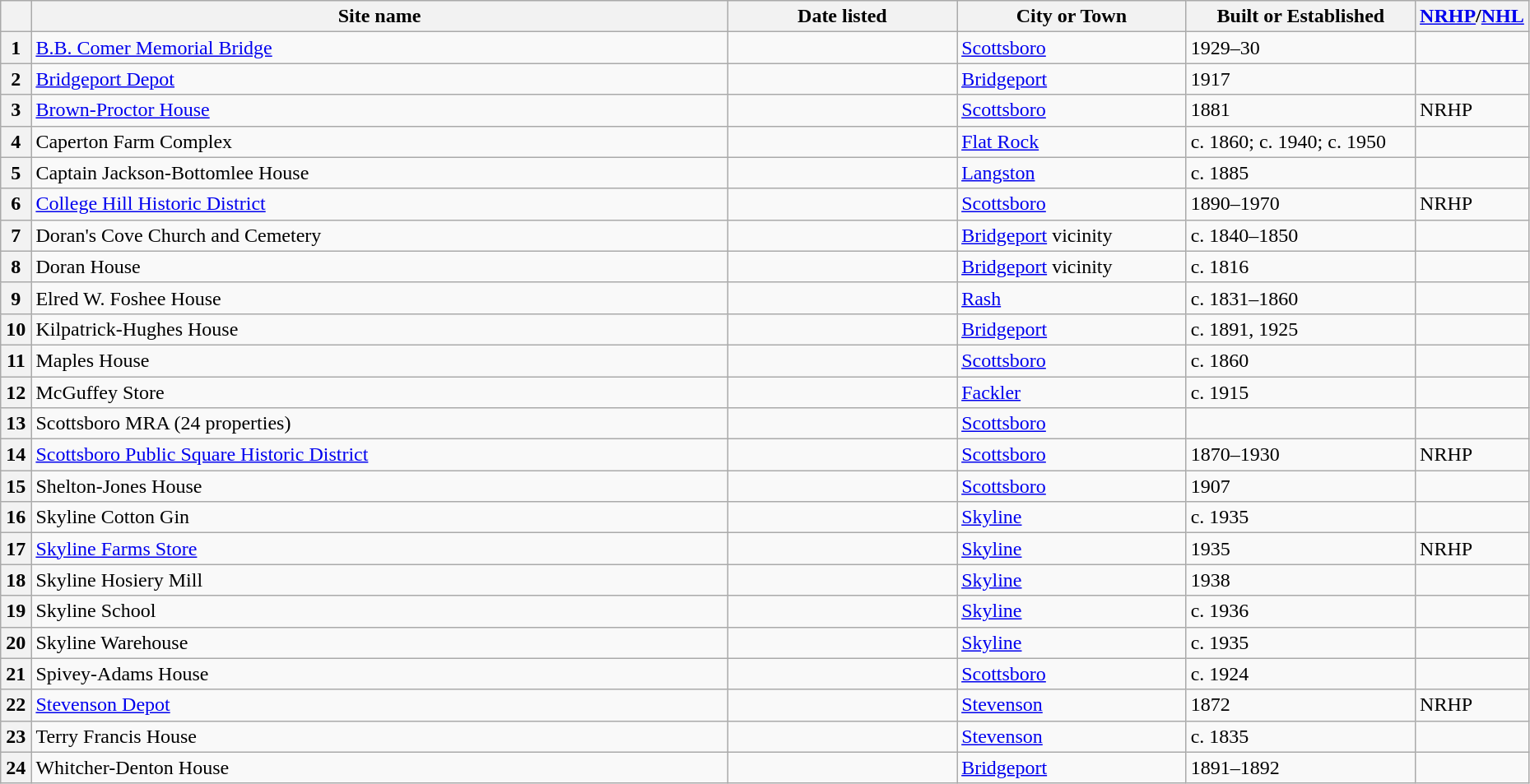<table class="wikitable" style="width:98%">
<tr>
<th width = 2%  ></th>
<th><strong>Site name</strong></th>
<th width = 15% ><strong>Date listed</strong></th>
<th width = 15% ><strong>City or Town</strong></th>
<th width = 15% ><strong>Built or Established</strong></th>
<th width = 5%  ><strong><a href='#'>NRHP</a>/<a href='#'>NHL</a></strong></th>
</tr>
<tr ->
<th>1</th>
<td><a href='#'>B.B. Comer Memorial Bridge</a></td>
<td></td>
<td><a href='#'>Scottsboro</a></td>
<td>1929–30</td>
<td></td>
</tr>
<tr ->
<th>2</th>
<td><a href='#'>Bridgeport Depot</a></td>
<td></td>
<td><a href='#'>Bridgeport</a></td>
<td>1917</td>
<td></td>
</tr>
<tr ->
<th>3</th>
<td><a href='#'>Brown-Proctor House</a></td>
<td></td>
<td><a href='#'>Scottsboro</a></td>
<td>1881</td>
<td>NRHP</td>
</tr>
<tr ->
<th>4</th>
<td>Caperton Farm Complex</td>
<td></td>
<td><a href='#'>Flat Rock</a></td>
<td>c. 1860; c. 1940; c. 1950</td>
<td></td>
</tr>
<tr ->
<th>5</th>
<td>Captain Jackson-Bottomlee House</td>
<td></td>
<td><a href='#'>Langston</a></td>
<td>c. 1885</td>
<td></td>
</tr>
<tr ->
<th>6</th>
<td><a href='#'>College Hill Historic District</a></td>
<td></td>
<td><a href='#'>Scottsboro</a></td>
<td>1890–1970</td>
<td>NRHP</td>
</tr>
<tr ->
<th>7</th>
<td>Doran's Cove Church and Cemetery</td>
<td></td>
<td><a href='#'>Bridgeport</a> vicinity</td>
<td>c. 1840–1850</td>
<td></td>
</tr>
<tr ->
<th>8</th>
<td>Doran House</td>
<td></td>
<td><a href='#'>Bridgeport</a> vicinity</td>
<td>c. 1816</td>
<td></td>
</tr>
<tr ->
<th>9</th>
<td>Elred W. Foshee House</td>
<td></td>
<td><a href='#'>Rash</a></td>
<td>c. 1831–1860</td>
<td></td>
</tr>
<tr ->
<th>10</th>
<td>Kilpatrick-Hughes House</td>
<td></td>
<td><a href='#'>Bridgeport</a></td>
<td>c. 1891, 1925</td>
<td></td>
</tr>
<tr ->
<th>11</th>
<td>Maples House</td>
<td></td>
<td><a href='#'>Scottsboro</a></td>
<td>c. 1860</td>
<td></td>
</tr>
<tr ->
<th>12</th>
<td>McGuffey Store</td>
<td></td>
<td><a href='#'>Fackler</a></td>
<td>c. 1915</td>
<td></td>
</tr>
<tr ->
<th>13</th>
<td>Scottsboro MRA (24 properties)</td>
<td></td>
<td><a href='#'>Scottsboro</a></td>
<td></td>
<td></td>
</tr>
<tr ->
<th>14</th>
<td><a href='#'>Scottsboro Public Square Historic District</a></td>
<td></td>
<td><a href='#'>Scottsboro</a></td>
<td>1870–1930</td>
<td>NRHP</td>
</tr>
<tr ->
<th>15</th>
<td>Shelton-Jones House</td>
<td></td>
<td><a href='#'>Scottsboro</a></td>
<td>1907</td>
<td></td>
</tr>
<tr ->
<th>16</th>
<td>Skyline Cotton Gin</td>
<td></td>
<td><a href='#'>Skyline</a></td>
<td>c. 1935</td>
<td></td>
</tr>
<tr ->
<th>17</th>
<td><a href='#'>Skyline Farms Store</a></td>
<td></td>
<td><a href='#'>Skyline</a></td>
<td>1935</td>
<td>NRHP</td>
</tr>
<tr ->
<th>18</th>
<td>Skyline Hosiery Mill</td>
<td></td>
<td><a href='#'>Skyline</a></td>
<td>1938</td>
<td></td>
</tr>
<tr ->
<th>19</th>
<td>Skyline School</td>
<td></td>
<td><a href='#'>Skyline</a></td>
<td>c. 1936</td>
<td></td>
</tr>
<tr ->
<th>20</th>
<td>Skyline Warehouse</td>
<td></td>
<td><a href='#'>Skyline</a></td>
<td>c. 1935</td>
<td></td>
</tr>
<tr ->
<th>21</th>
<td>Spivey-Adams House</td>
<td></td>
<td><a href='#'>Scottsboro</a></td>
<td>c. 1924</td>
<td></td>
</tr>
<tr ->
<th>22</th>
<td><a href='#'>Stevenson Depot</a></td>
<td></td>
<td><a href='#'>Stevenson</a></td>
<td>1872</td>
<td>NRHP</td>
</tr>
<tr ->
<th>23</th>
<td>Terry Francis House</td>
<td></td>
<td><a href='#'>Stevenson</a></td>
<td>c. 1835</td>
<td></td>
</tr>
<tr ->
<th>24</th>
<td>Whitcher-Denton House</td>
<td></td>
<td><a href='#'>Bridgeport</a></td>
<td>1891–1892</td>
<td></td>
</tr>
</table>
